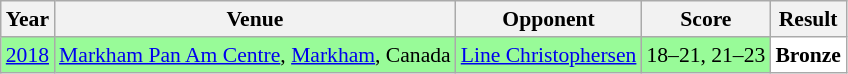<table class="sortable wikitable" style="font-size: 90%;">
<tr>
<th>Year</th>
<th>Venue</th>
<th>Opponent</th>
<th>Score</th>
<th>Result</th>
</tr>
<tr style="background:#98FB98">
<td align="center"><a href='#'>2018</a></td>
<td align="left"><a href='#'>Markham Pan Am Centre</a>, <a href='#'>Markham</a>, Canada</td>
<td align="left"> <a href='#'>Line Christophersen</a></td>
<td align="left">18–21, 21–23</td>
<td style="text-align:left; background:white"> <strong>Bronze</strong></td>
</tr>
</table>
